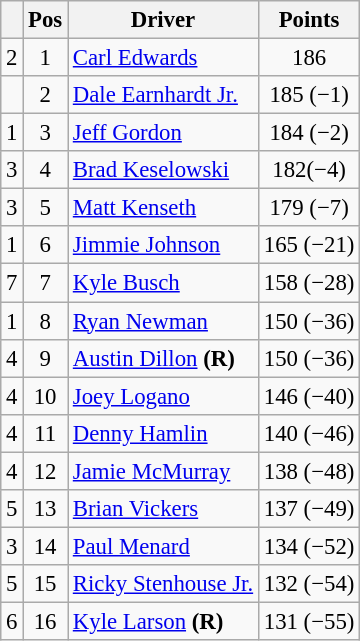<table class="wikitable" style="font-size: 95%;">
<tr>
<th></th>
<th>Pos</th>
<th>Driver</th>
<th>Points</th>
</tr>
<tr>
<td align="left"> 2</td>
<td style="text-align:center;">1</td>
<td><a href='#'>Carl Edwards</a></td>
<td style="text-align:center;">186</td>
</tr>
<tr>
<td align="left"></td>
<td style="text-align:center;">2</td>
<td><a href='#'>Dale Earnhardt Jr.</a></td>
<td style="text-align:center;">185 (−1)</td>
</tr>
<tr>
<td align="left"> 1</td>
<td style="text-align:center;">3</td>
<td><a href='#'>Jeff Gordon</a></td>
<td style="text-align:center;">184 (−2)</td>
</tr>
<tr>
<td align="left"> 3</td>
<td style="text-align:center;">4</td>
<td><a href='#'>Brad Keselowski</a></td>
<td style="text-align:center;">182(−4)</td>
</tr>
<tr>
<td align="left"> 3</td>
<td style="text-align:center;">5</td>
<td><a href='#'>Matt Kenseth</a></td>
<td style="text-align:center;">179 (−7)</td>
</tr>
<tr>
<td align="left"> 1</td>
<td style="text-align:center;">6</td>
<td><a href='#'>Jimmie Johnson</a></td>
<td style="text-align:center;">165 (−21)</td>
</tr>
<tr>
<td align="left"> 7</td>
<td style="text-align:center;">7</td>
<td><a href='#'>Kyle Busch</a></td>
<td style="text-align:center;">158 (−28)</td>
</tr>
<tr>
<td align="left"> 1</td>
<td style="text-align:center;">8</td>
<td><a href='#'>Ryan Newman</a></td>
<td style="text-align:center;">150 (−36)</td>
</tr>
<tr>
<td align="left"> 4</td>
<td style="text-align:center;">9</td>
<td><a href='#'>Austin Dillon</a> <strong>(R)</strong></td>
<td style="text-align:center;">150 (−36)</td>
</tr>
<tr>
<td align="left"> 4</td>
<td style="text-align:center;">10</td>
<td><a href='#'>Joey Logano</a></td>
<td style="text-align:center;">146 (−40)</td>
</tr>
<tr>
<td align="left"> 4</td>
<td style="text-align:center;">11</td>
<td><a href='#'>Denny Hamlin</a></td>
<td style="text-align:center;">140 (−46)</td>
</tr>
<tr>
<td align="left"> 4</td>
<td style="text-align:center;">12</td>
<td><a href='#'>Jamie McMurray</a></td>
<td style="text-align:center;">138 (−48)</td>
</tr>
<tr>
<td align="left"> 5</td>
<td style="text-align:center;">13</td>
<td><a href='#'>Brian Vickers</a></td>
<td style="text-align:center;">137 (−49)</td>
</tr>
<tr>
<td align="left"> 3</td>
<td style="text-align:center;">14</td>
<td><a href='#'>Paul Menard</a></td>
<td style="text-align:center;">134 (−52)</td>
</tr>
<tr>
<td align="left"> 5</td>
<td style="text-align:center;">15</td>
<td><a href='#'>Ricky Stenhouse Jr.</a></td>
<td style="text-align:center;">132 (−54)</td>
</tr>
<tr>
<td align="left"> 6</td>
<td style="text-align:center;">16</td>
<td><a href='#'>Kyle Larson</a> <strong>(R)</strong></td>
<td style="text-align:center;">131 (−55)</td>
</tr>
</table>
